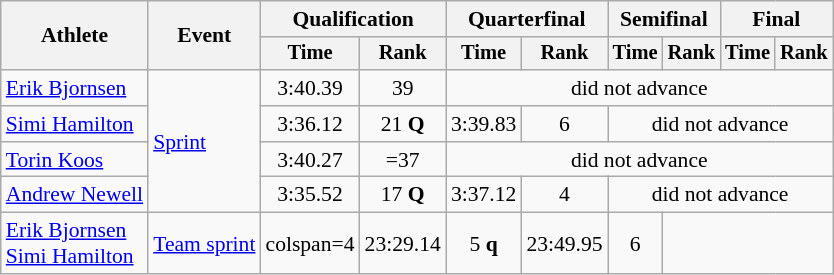<table class=wikitable style=font-size:90%;text-align:center>
<tr>
<th rowspan=2>Athlete</th>
<th rowspan=2>Event</th>
<th colspan=2">Qualification</th>
<th colspan=2>Quarterfinal</th>
<th colspan=2>Semifinal</th>
<th colspan=2>Final</th>
</tr>
<tr style=font-size:95%>
<th>Time</th>
<th>Rank</th>
<th>Time</th>
<th>Rank</th>
<th>Time</th>
<th>Rank</th>
<th>Time</th>
<th>Rank</th>
</tr>
<tr>
<td align=left><a href='#'>Erik Bjornsen</a></td>
<td align=left rowspan=4><a href='#'>Sprint</a></td>
<td>3:40.39</td>
<td>39</td>
<td colspan=6>did not advance</td>
</tr>
<tr>
<td align=left><a href='#'>Simi Hamilton</a></td>
<td>3:36.12</td>
<td>21 <strong>Q</strong></td>
<td>3:39.83</td>
<td>6</td>
<td colspan=4>did not advance</td>
</tr>
<tr>
<td align=left><a href='#'>Torin Koos</a></td>
<td>3:40.27</td>
<td>=37</td>
<td colspan=6>did not advance</td>
</tr>
<tr>
<td align=left><a href='#'>Andrew Newell</a></td>
<td>3:35.52</td>
<td>17 <strong>Q</strong></td>
<td>3:37.12</td>
<td>4</td>
<td colspan=4>did not advance</td>
</tr>
<tr>
<td align=left><a href='#'>Erik Bjornsen</a><br><a href='#'>Simi Hamilton</a></td>
<td align=left><a href='#'>Team sprint</a></td>
<td>colspan=4 </td>
<td>23:29.14</td>
<td>5 <strong>q</strong></td>
<td>23:49.95</td>
<td>6</td>
</tr>
</table>
